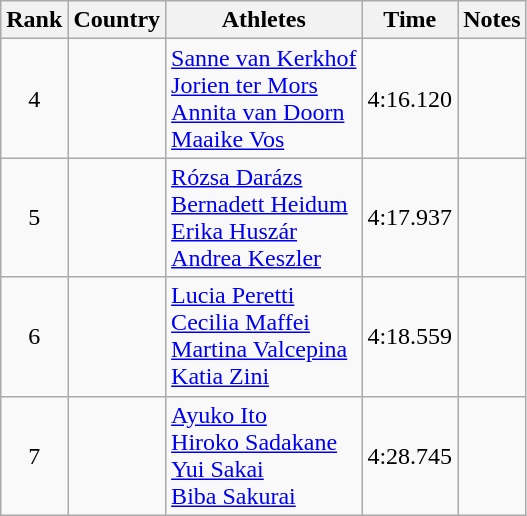<table class="wikitable sortable" style="text-align:center">
<tr>
<th>Rank</th>
<th>Country</th>
<th>Athletes</th>
<th>Time</th>
<th>Notes</th>
</tr>
<tr>
<td>4</td>
<td align=left></td>
<td align=left><a href='#'>Sanne van Kerkhof</a> <br> <a href='#'>Jorien ter Mors</a> <br> <a href='#'>Annita van Doorn</a> <br> <a href='#'>Maaike Vos</a></td>
<td>4:16.120</td>
<td></td>
</tr>
<tr>
<td>5</td>
<td align=left></td>
<td align=left><a href='#'>Rózsa Darázs</a> <br> <a href='#'>Bernadett Heidum</a> <br> <a href='#'>Erika Huszár</a> <br> <a href='#'>Andrea Keszler</a></td>
<td>4:17.937</td>
<td></td>
</tr>
<tr>
<td>6</td>
<td align=left></td>
<td align=left><a href='#'>Lucia Peretti</a> <br> <a href='#'>Cecilia Maffei</a> <br> <a href='#'>Martina Valcepina</a> <br> <a href='#'>Katia Zini</a></td>
<td>4:18.559</td>
<td></td>
</tr>
<tr>
<td>7</td>
<td align=left></td>
<td align=left><a href='#'>Ayuko Ito</a> <br> <a href='#'>Hiroko Sadakane</a> <br> <a href='#'>Yui Sakai</a> <br> <a href='#'>Biba Sakurai</a></td>
<td>4:28.745</td>
<td></td>
</tr>
</table>
